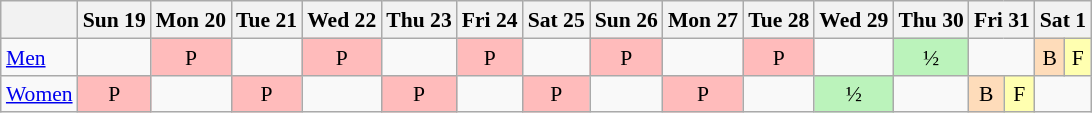<table class="wikitable" style="margin:0.5em auto; font-size:90%; line-height:1.25em; text-align:center">
<tr>
<th></th>
<th>Sun 19</th>
<th>Mon 20</th>
<th>Tue 21</th>
<th>Wed 22</th>
<th>Thu 23</th>
<th>Fri 24</th>
<th>Sat 25</th>
<th>Sun 26</th>
<th>Mon 27</th>
<th>Tue 28</th>
<th>Wed 29</th>
<th>Thu 30</th>
<th colspan="2">Fri 31</th>
<th colspan="2">Sat 1</th>
</tr>
<tr>
<td align="left"><a href='#'>Men</a></td>
<td></td>
<td bgcolor="#FFBBBB">P</td>
<td></td>
<td bgcolor="#FFBBBB">P</td>
<td></td>
<td bgcolor="#FFBBBB">P</td>
<td></td>
<td bgcolor="#FFBBBB">P</td>
<td></td>
<td bgcolor="#FFBBBB">P</td>
<td></td>
<td bgcolor="#BBF3BB">½</td>
<td colspan="2"></td>
<td bgcolor="#FEDCBA">B</td>
<td bgcolor="#FFFFB">F</td>
</tr>
<tr>
<td align="left"><a href='#'>Women</a></td>
<td bgcolor="#FFBBBB">P</td>
<td></td>
<td bgcolor="#FFBBBB">P</td>
<td></td>
<td bgcolor="#FFBBBB">P</td>
<td></td>
<td bgcolor="#FFBBBB">P</td>
<td></td>
<td bgcolor="#FFBBBB">P</td>
<td></td>
<td bgcolor="#BBF3BB">½</td>
<td></td>
<td bgcolor="#FEDCBA">B</td>
<td bgcolor="#FFFFB">F</td>
<td colspan="2"></td>
</tr>
</table>
